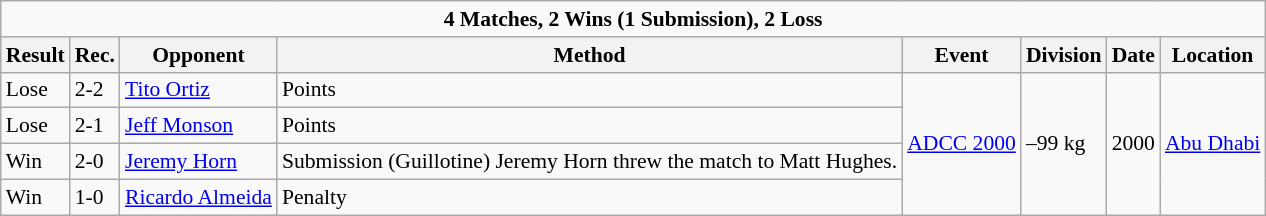<table class="wikitable sortable" style="font-size:90%; text-align:left;">
<tr>
<td colspan="8" style="text-align:center;"><strong>4 Matches, 2 Wins (1 Submission), 2 Loss</strong></td>
</tr>
<tr>
<th>Result</th>
<th>Rec.</th>
<th>Opponent</th>
<th>Method</th>
<th text-center>Event</th>
<th>Division</th>
<th>Date</th>
<th>Location</th>
</tr>
<tr>
<td>Lose</td>
<td>2-2</td>
<td> <a href='#'>Tito Ortiz</a></td>
<td>Points</td>
<td rowspan="4"><a href='#'>ADCC 2000</a></td>
<td rowspan="4">–99 kg</td>
<td rowspan="4">2000</td>
<td rowspan="4"> <a href='#'>Abu Dhabi</a></td>
</tr>
<tr>
<td>Lose</td>
<td>2-1</td>
<td> <a href='#'>Jeff Monson</a></td>
<td>Points</td>
</tr>
<tr>
<td>Win</td>
<td>2-0</td>
<td> <a href='#'>Jeremy Horn</a></td>
<td>Submission (Guillotine) Jeremy Horn threw the match to Matt Hughes.</td>
</tr>
<tr>
<td>Win</td>
<td>1-0</td>
<td> <a href='#'>Ricardo Almeida</a></td>
<td>Penalty</td>
</tr>
</table>
